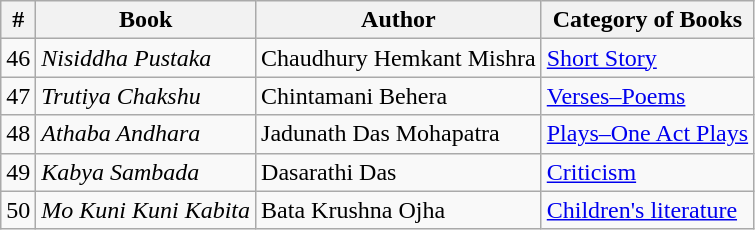<table class="wikitable">
<tr>
<th>#</th>
<th>Book</th>
<th>Author</th>
<th>Category of Books</th>
</tr>
<tr>
<td>46</td>
<td><em>Nisiddha Pustaka</em></td>
<td>Chaudhury Hemkant Mishra</td>
<td><a href='#'>Short Story</a></td>
</tr>
<tr>
<td>47</td>
<td><em>Trutiya Chakshu</em></td>
<td>Chintamani Behera</td>
<td><a href='#'>Verses–Poems</a></td>
</tr>
<tr>
<td>48</td>
<td><em>Athaba Andhara</em></td>
<td>Jadunath Das Mohapatra</td>
<td><a href='#'>Plays–One Act Plays</a></td>
</tr>
<tr>
<td>49</td>
<td><em>Kabya Sambada</em></td>
<td>Dasarathi Das</td>
<td><a href='#'>Criticism</a></td>
</tr>
<tr>
<td>50</td>
<td><em>Mo Kuni Kuni Kabita</em></td>
<td>Bata Krushna Ojha</td>
<td><a href='#'>Children's literature</a></td>
</tr>
</table>
